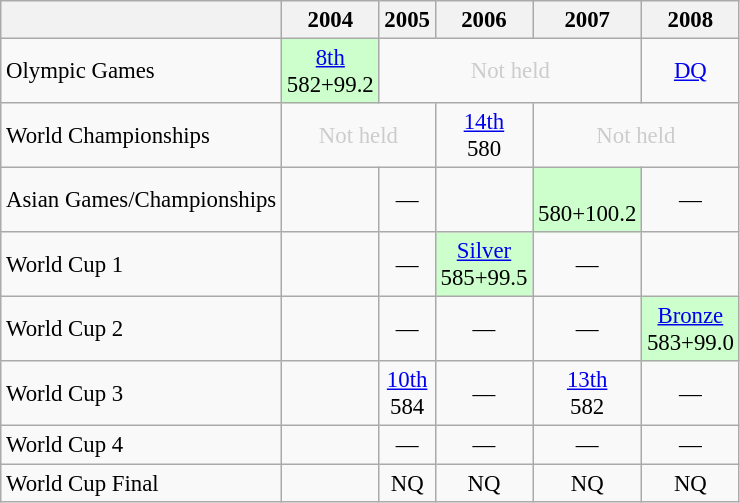<table class="wikitable" style="font-size: 95%; text-align: center">
<tr>
<th></th>
<th>2004</th>
<th>2005</th>
<th>2006</th>
<th>2007</th>
<th>2008</th>
</tr>
<tr>
<td style="text-align: left">Olympic Games</td>
<td style="background: #ccffcc"><a href='#'>8th</a><br>582+99.2</td>
<td colspan=3 style="color: #cccccc">Not held</td>
<td><a href='#'>DQ</a></td>
</tr>
<tr>
<td style="text-align: left">World Championships</td>
<td colspan=2 style="color: #cccccc">Not held</td>
<td><a href='#'>14th</a><br>580</td>
<td colspan=2 style="color: #cccccc">Not held</td>
</tr>
<tr>
<td style="text-align: left">Asian Games/Championships</td>
<td></td>
<td>—</td>
<td></td>
<td style="background: #ccffcc"><br>580+100.2</td>
<td>—</td>
</tr>
<tr>
<td style="text-align: left">World Cup 1</td>
<td></td>
<td>—</td>
<td style="background: #ccffcc"> <a href='#'>Silver</a><br>585+99.5</td>
<td>—</td>
</tr>
<tr>
<td style="text-align: left">World Cup 2</td>
<td></td>
<td>—</td>
<td>—</td>
<td>—</td>
<td style="background: #ccffcc"> <a href='#'>Bronze</a><br>583+99.0</td>
</tr>
<tr>
<td style="text-align: left">World Cup 3</td>
<td></td>
<td><a href='#'>10th</a><br>584</td>
<td>—</td>
<td><a href='#'>13th</a><br>582</td>
<td>—</td>
</tr>
<tr>
<td style="text-align: left">World Cup 4</td>
<td></td>
<td>—</td>
<td>—</td>
<td>—</td>
<td>—</td>
</tr>
<tr>
<td style="text-align: left">World Cup Final</td>
<td></td>
<td>NQ</td>
<td>NQ</td>
<td>NQ</td>
<td>NQ</td>
</tr>
</table>
